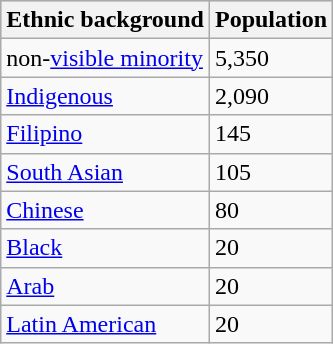<table class="wikitable" style="margin:2em">
<tr bgcolor="#CCCCCC">
<th>Ethnic background</th>
<th>Population</th>
</tr>
<tr>
<td>non-<a href='#'>visible minority</a></td>
<td>5,350</td>
</tr>
<tr>
<td><a href='#'>Indigenous</a></td>
<td>2,090</td>
</tr>
<tr>
<td><a href='#'>Filipino</a></td>
<td>145</td>
</tr>
<tr>
<td><a href='#'>South Asian</a></td>
<td>105</td>
</tr>
<tr>
<td><a href='#'>Chinese</a></td>
<td>80</td>
</tr>
<tr>
<td><a href='#'>Black</a></td>
<td>20</td>
</tr>
<tr>
<td><a href='#'>Arab</a></td>
<td>20</td>
</tr>
<tr>
<td><a href='#'>Latin American</a></td>
<td>20</td>
</tr>
</table>
